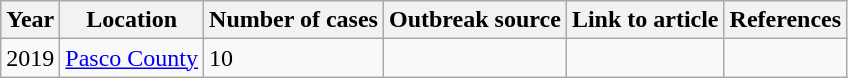<table class="wikitable sortable">
<tr>
<th>Year</th>
<th>Location</th>
<th>Number of cases</th>
<th>Outbreak source</th>
<th>Link to article</th>
<th>References</th>
</tr>
<tr>
<td>2019</td>
<td><a href='#'>Pasco County</a></td>
<td>10</td>
<td></td>
<td></td>
<td></td>
</tr>
</table>
